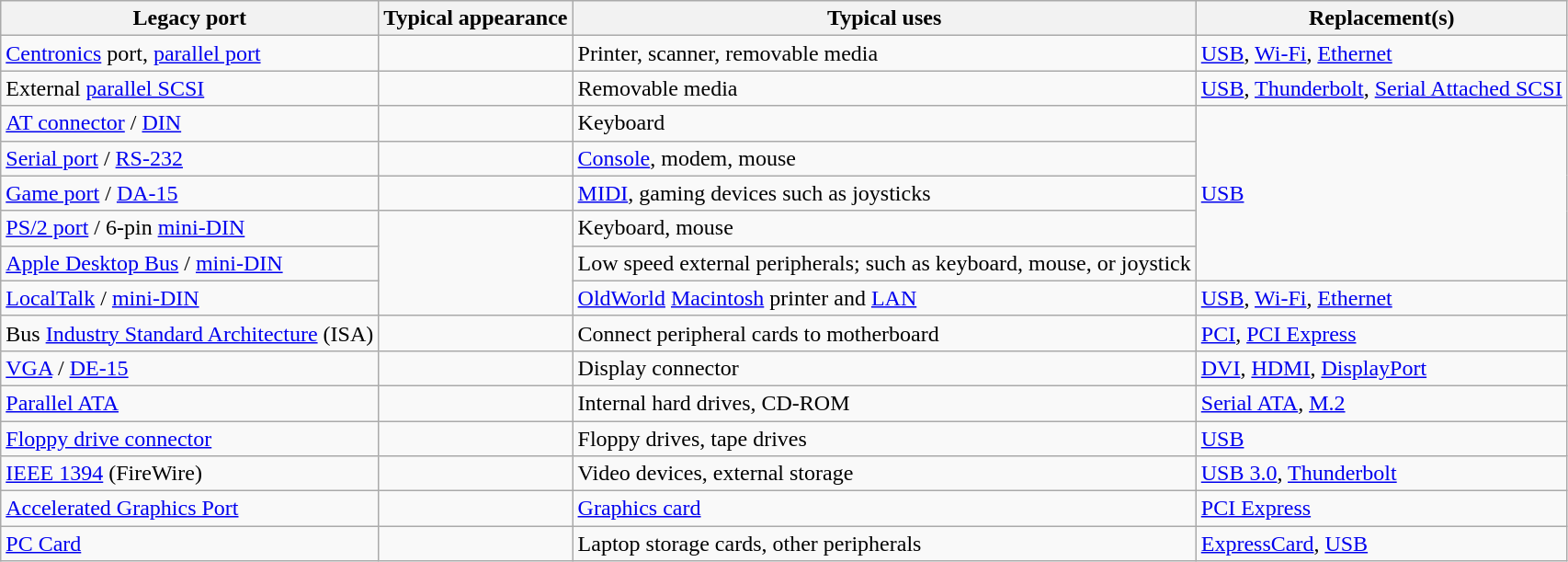<table class="wikitable">
<tr>
<th>Legacy port</th>
<th>Typical appearance</th>
<th>Typical uses</th>
<th>Replacement(s)</th>
</tr>
<tr>
<td><a href='#'>Centronics</a> port, <a href='#'>parallel port</a></td>
<td></td>
<td>Printer, scanner, removable media</td>
<td><a href='#'>USB</a>, <a href='#'>Wi-Fi</a>, <a href='#'>Ethernet</a></td>
</tr>
<tr>
<td>External <a href='#'>parallel SCSI</a></td>
<td></td>
<td>Removable media</td>
<td><a href='#'>USB</a>, <a href='#'>Thunderbolt</a>, <a href='#'>Serial Attached SCSI</a></td>
</tr>
<tr>
<td><a href='#'>AT connector</a> / <a href='#'>DIN</a></td>
<td></td>
<td>Keyboard</td>
<td rowspan=5><a href='#'>USB</a></td>
</tr>
<tr>
<td><a href='#'>Serial port</a> / <a href='#'>RS-232</a></td>
<td></td>
<td><a href='#'>Console</a>, modem, mouse</td>
</tr>
<tr>
<td><a href='#'>Game port</a> / <a href='#'>DA-15</a></td>
<td></td>
<td><a href='#'>MIDI</a>, gaming devices such as joysticks</td>
</tr>
<tr>
<td><a href='#'>PS/2 port</a> / 6-pin <a href='#'>mini-DIN</a></td>
<td rowspan=3></td>
<td>Keyboard, mouse</td>
</tr>
<tr>
<td><a href='#'>Apple Desktop Bus</a> / <a href='#'>mini-DIN</a></td>
<td>Low speed external peripherals; such as keyboard, mouse, or joystick</td>
</tr>
<tr>
<td><a href='#'>LocalTalk</a> / <a href='#'>mini-DIN</a></td>
<td><a href='#'>OldWorld</a> <a href='#'>Macintosh</a> printer and <a href='#'>LAN</a></td>
<td><a href='#'>USB</a>, <a href='#'>Wi-Fi</a>, <a href='#'>Ethernet</a></td>
</tr>
<tr>
<td>Bus <a href='#'>Industry Standard Architecture</a> (ISA)</td>
<td></td>
<td>Connect peripheral cards to motherboard</td>
<td><a href='#'>PCI</a>, <a href='#'>PCI Express</a></td>
</tr>
<tr>
<td><a href='#'>VGA</a> / <a href='#'>DE-15</a></td>
<td></td>
<td>Display connector</td>
<td><a href='#'>DVI</a>, <a href='#'>HDMI</a>, <a href='#'>DisplayPort</a></td>
</tr>
<tr>
<td><a href='#'>Parallel ATA</a></td>
<td></td>
<td>Internal hard drives, CD-ROM</td>
<td><a href='#'>Serial ATA</a>, <a href='#'>M.2</a></td>
</tr>
<tr>
<td><a href='#'>Floppy drive connector</a></td>
<td></td>
<td>Floppy drives, tape drives</td>
<td><a href='#'>USB</a></td>
</tr>
<tr>
<td><a href='#'>IEEE 1394</a> (FireWire)</td>
<td></td>
<td>Video devices, external storage</td>
<td><a href='#'>USB 3.0</a>, <a href='#'>Thunderbolt</a></td>
</tr>
<tr>
<td><a href='#'>Accelerated Graphics Port</a></td>
<td></td>
<td><a href='#'>Graphics card</a></td>
<td><a href='#'>PCI Express</a></td>
</tr>
<tr>
<td><a href='#'>PC Card</a></td>
<td></td>
<td>Laptop storage cards, other peripherals</td>
<td><a href='#'>ExpressCard</a>, <a href='#'>USB</a></td>
</tr>
</table>
